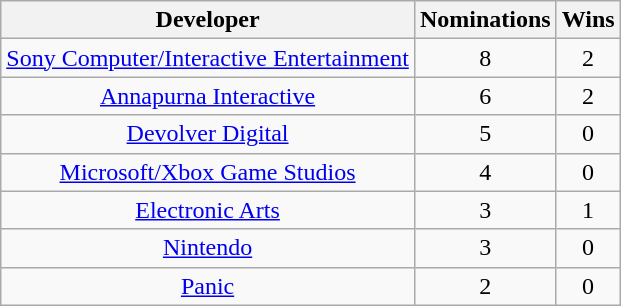<table class="wikitable sortable plainrowheaders" style="text-align:center">
<tr>
<th scope="col">Developer</th>
<th scope="col">Nominations</th>
<th scope="col">Wins</th>
</tr>
<tr>
<td><a href='#'>Sony Computer/Interactive Entertainment</a></td>
<td>8</td>
<td>2</td>
</tr>
<tr>
<td><a href='#'>Annapurna Interactive</a></td>
<td>6</td>
<td>2</td>
</tr>
<tr>
<td><a href='#'>Devolver Digital</a></td>
<td>5</td>
<td>0</td>
</tr>
<tr>
<td><a href='#'>Microsoft/Xbox Game Studios</a></td>
<td>4</td>
<td>0</td>
</tr>
<tr>
<td><a href='#'>Electronic Arts</a></td>
<td>3</td>
<td>1</td>
</tr>
<tr>
<td><a href='#'>Nintendo</a></td>
<td>3</td>
<td>0</td>
</tr>
<tr>
<td><a href='#'>Panic</a></td>
<td>2</td>
<td>0</td>
</tr>
</table>
